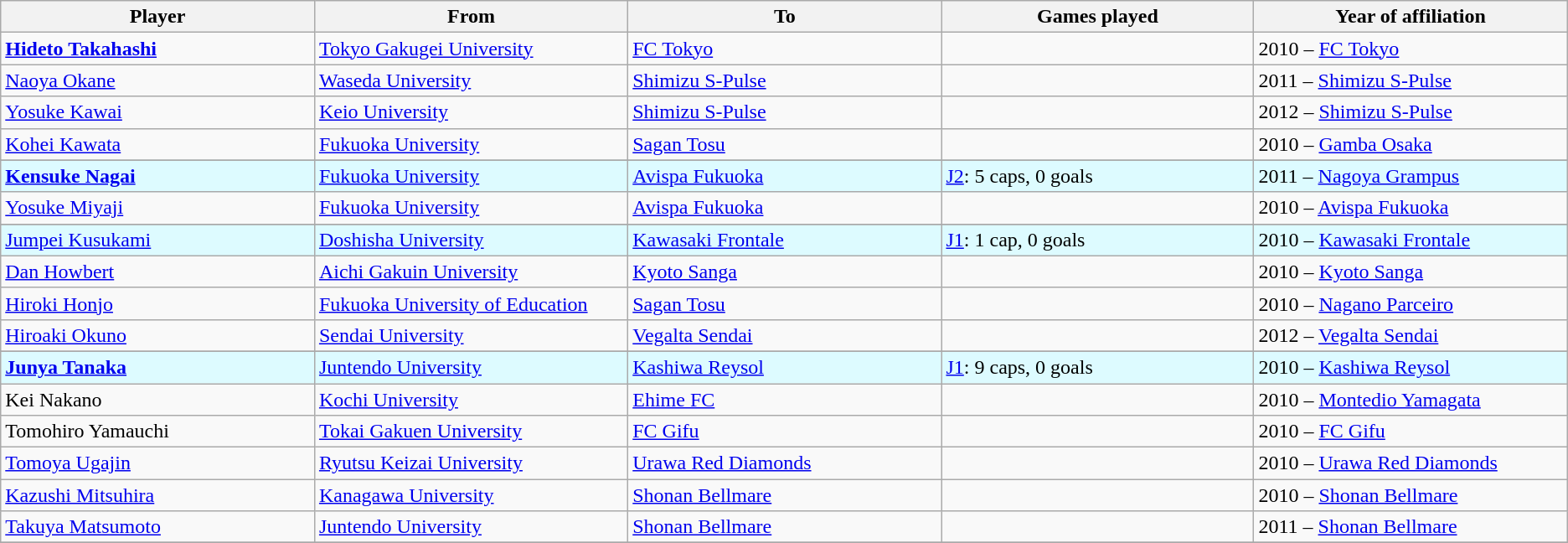<table class="wikitable sortable mw-collapsible" style="text-align:left;">
<tr>
<th width=250px>Player</th>
<th width=250px>From</th>
<th width=250px>To</th>
<th width=250px>Games played</th>
<th width=250px>Year of affiliation</th>
</tr>
<tr>
<td><strong><a href='#'>Hideto Takahashi</a></strong></td>
<td><a href='#'>Tokyo Gakugei University</a></td>
<td><a href='#'>FC Tokyo</a></td>
<td></td>
<td>2010 – <a href='#'>FC Tokyo</a></td>
</tr>
<tr>
<td><a href='#'>Naoya Okane</a></td>
<td><a href='#'>Waseda University</a></td>
<td><a href='#'>Shimizu S-Pulse</a></td>
<td></td>
<td>2011 – <a href='#'>Shimizu S-Pulse</a></td>
</tr>
<tr>
<td><a href='#'>Yosuke Kawai</a></td>
<td><a href='#'>Keio University</a></td>
<td><a href='#'>Shimizu S-Pulse</a></td>
<td></td>
<td>2012 – <a href='#'>Shimizu S-Pulse</a></td>
</tr>
<tr>
<td><a href='#'>Kohei Kawata</a></td>
<td><a href='#'>Fukuoka University</a></td>
<td><a href='#'>Sagan Tosu</a></td>
<td></td>
<td>2010 – <a href='#'>Gamba Osaka</a></td>
</tr>
<tr>
</tr>
<tr style="background:#DDFBFF;">
<td><strong><a href='#'>Kensuke Nagai</a></strong></td>
<td><a href='#'>Fukuoka University</a></td>
<td><a href='#'>Avispa Fukuoka</a></td>
<td><a href='#'>J2</a>: 5 caps, 0 goals</td>
<td>2011 – <a href='#'>Nagoya Grampus</a></td>
</tr>
<tr>
<td><a href='#'>Yosuke Miyaji</a></td>
<td><a href='#'>Fukuoka University</a></td>
<td><a href='#'>Avispa Fukuoka</a></td>
<td></td>
<td>2010 – <a href='#'>Avispa Fukuoka</a></td>
</tr>
<tr>
</tr>
<tr style="background:#DDFBFF;">
<td><a href='#'>Jumpei Kusukami</a></td>
<td><a href='#'>Doshisha University</a></td>
<td><a href='#'>Kawasaki Frontale</a></td>
<td><a href='#'>J1</a>: 1 cap, 0 goals</td>
<td>2010 – <a href='#'>Kawasaki Frontale</a></td>
</tr>
<tr>
<td><a href='#'>Dan Howbert</a></td>
<td><a href='#'>Aichi Gakuin University</a></td>
<td><a href='#'>Kyoto Sanga</a></td>
<td></td>
<td>2010 – <a href='#'>Kyoto Sanga</a></td>
</tr>
<tr>
<td><a href='#'>Hiroki Honjo</a></td>
<td><a href='#'>Fukuoka University of Education</a></td>
<td><a href='#'>Sagan Tosu</a></td>
<td></td>
<td>2010 – <a href='#'>Nagano Parceiro</a></td>
</tr>
<tr>
<td><a href='#'>Hiroaki Okuno</a></td>
<td><a href='#'>Sendai University</a></td>
<td><a href='#'>Vegalta Sendai</a></td>
<td></td>
<td>2012 – <a href='#'>Vegalta Sendai</a></td>
</tr>
<tr>
</tr>
<tr style="background:#DDFBFF;">
<td><strong><a href='#'>Junya Tanaka</a></strong></td>
<td><a href='#'>Juntendo University</a></td>
<td><a href='#'>Kashiwa Reysol</a></td>
<td><a href='#'>J1</a>: 9 caps, 0 goals</td>
<td>2010 – <a href='#'>Kashiwa Reysol</a></td>
</tr>
<tr>
<td>Kei Nakano</td>
<td><a href='#'>Kochi University</a></td>
<td><a href='#'>Ehime FC</a></td>
<td></td>
<td>2010 – <a href='#'>Montedio Yamagata</a></td>
</tr>
<tr>
<td>Tomohiro Yamauchi</td>
<td><a href='#'>Tokai Gakuen University</a></td>
<td><a href='#'>FC Gifu</a></td>
<td></td>
<td>2010 – <a href='#'>FC Gifu</a></td>
</tr>
<tr>
<td><a href='#'>Tomoya Ugajin</a></td>
<td><a href='#'>Ryutsu Keizai University</a></td>
<td><a href='#'>Urawa Red Diamonds</a></td>
<td></td>
<td>2010 – <a href='#'>Urawa Red Diamonds</a></td>
</tr>
<tr>
<td><a href='#'>Kazushi Mitsuhira</a></td>
<td><a href='#'>Kanagawa University</a></td>
<td><a href='#'>Shonan Bellmare</a></td>
<td></td>
<td>2010 – <a href='#'>Shonan Bellmare</a></td>
</tr>
<tr>
<td><a href='#'>Takuya Matsumoto</a></td>
<td><a href='#'>Juntendo University</a></td>
<td><a href='#'>Shonan Bellmare</a></td>
<td></td>
<td>2011 – <a href='#'>Shonan Bellmare</a></td>
</tr>
<tr>
</tr>
</table>
